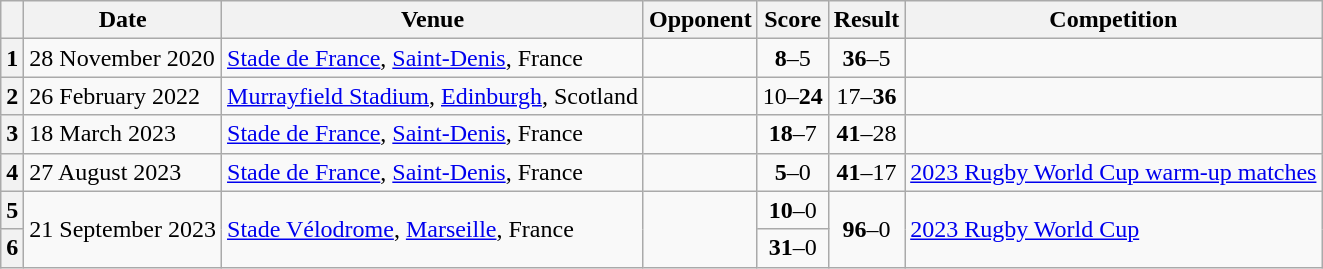<table class="wikitable plainrowheaders">
<tr>
<th scope=col></th>
<th scope=col data-sort-type=date>Date</th>
<th scope=col>Venue</th>
<th scope=col>Opponent</th>
<th scope=col>Score</th>
<th scope=col>Result</th>
<th scope=col>Competition</th>
</tr>
<tr>
<th scope=row>1</th>
<td>28 November 2020</td>
<td><a href='#'>Stade de France</a>, <a href='#'>Saint-Denis</a>, France</td>
<td></td>
<td align=center><strong>8</strong>–5</td>
<td align=center><strong>36</strong>–5</td>
<td></td>
</tr>
<tr>
<th scope=row>2</th>
<td>26 February 2022</td>
<td><a href='#'>Murrayfield Stadium</a>, <a href='#'>Edinburgh</a>, Scotland</td>
<td></td>
<td align=center>10–<strong>24</strong></td>
<td align=center>17–<strong>36</strong></td>
<td></td>
</tr>
<tr>
<th scope=row>3</th>
<td>18 March 2023</td>
<td><a href='#'>Stade de France</a>, <a href='#'>Saint-Denis</a>, France</td>
<td></td>
<td align=center><strong>18</strong>–7</td>
<td align=center><strong>41</strong>–28</td>
<td></td>
</tr>
<tr>
<th scope=row>4</th>
<td>27 August 2023</td>
<td><a href='#'>Stade de France</a>, <a href='#'>Saint-Denis</a>, France</td>
<td></td>
<td align=center><strong>5</strong>–0</td>
<td align=center><strong>41</strong>–17</td>
<td><a href='#'>2023 Rugby World Cup warm-up matches</a></td>
</tr>
<tr>
<th scope=row>5</th>
<td rowspan=2>21 September 2023</td>
<td rowspan=2><a href='#'>Stade Vélodrome</a>, <a href='#'>Marseille</a>, France</td>
<td rowspan=2></td>
<td align=center><strong>10</strong>–0</td>
<td rowspan=2 style="text-align:center;"><strong>96</strong>–0</td>
<td rowspan=2><a href='#'>2023 Rugby World Cup</a></td>
</tr>
<tr>
<th scope=row>6</th>
<td align=center><strong>31</strong>–0</td>
</tr>
</table>
